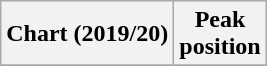<table class="wikitable sortable plainrowheaders" style="text-align:center">
<tr>
<th scope="col">Chart (2019/20)</th>
<th scope="col">Peak<br>position</th>
</tr>
<tr>
</tr>
</table>
